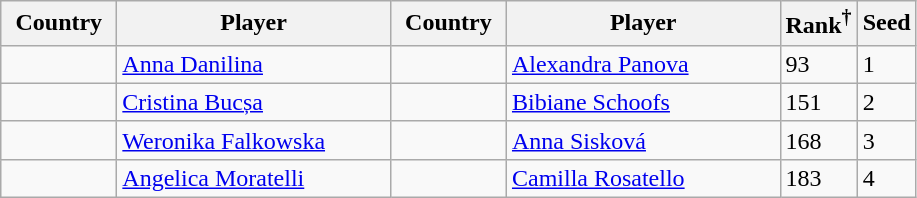<table class="sortable wikitable">
<tr>
<th width="70">Country</th>
<th width="175">Player</th>
<th width="70">Country</th>
<th width="175">Player</th>
<th>Rank<sup>†</sup></th>
<th>Seed</th>
</tr>
<tr>
<td></td>
<td><a href='#'>Anna Danilina</a></td>
<td></td>
<td><a href='#'>Alexandra Panova</a></td>
<td>93</td>
<td>1</td>
</tr>
<tr>
<td></td>
<td><a href='#'>Cristina Bucșa</a></td>
<td></td>
<td><a href='#'>Bibiane Schoofs</a></td>
<td>151</td>
<td>2</td>
</tr>
<tr>
<td></td>
<td><a href='#'>Weronika Falkowska</a></td>
<td></td>
<td><a href='#'>Anna Sisková</a></td>
<td>168</td>
<td>3</td>
</tr>
<tr>
<td></td>
<td><a href='#'>Angelica Moratelli</a></td>
<td></td>
<td><a href='#'>Camilla Rosatello</a></td>
<td>183</td>
<td>4</td>
</tr>
</table>
